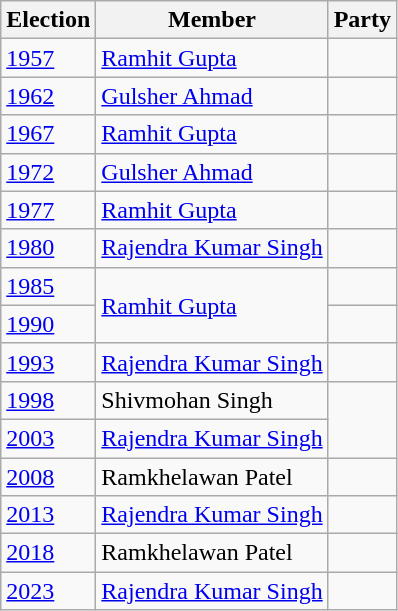<table class="wikitable sortable">
<tr>
<th>Election</th>
<th>Member </th>
<th colspan=2>Party</th>
</tr>
<tr>
<td><a href='#'>1957</a></td>
<td><a href='#'>Ramhit Gupta</a></td>
<td></td>
</tr>
<tr>
<td><a href='#'>1962</a></td>
<td><a href='#'>Gulsher Ahmad</a></td>
<td></td>
</tr>
<tr>
<td><a href='#'>1967</a></td>
<td><a href='#'>Ramhit Gupta</a></td>
<td></td>
</tr>
<tr>
<td><a href='#'>1972</a></td>
<td><a href='#'>Gulsher Ahmad</a></td>
<td></td>
</tr>
<tr>
<td><a href='#'>1977</a></td>
<td><a href='#'>Ramhit Gupta</a></td>
<td></td>
</tr>
<tr>
<td><a href='#'>1980</a></td>
<td><a href='#'>Rajendra Kumar Singh</a></td>
<td></td>
</tr>
<tr>
<td><a href='#'>1985</a></td>
<td rowspan=2><a href='#'>Ramhit Gupta</a></td>
<td></td>
</tr>
<tr>
<td><a href='#'>1990</a></td>
</tr>
<tr>
<td><a href='#'>1993</a></td>
<td><a href='#'>Rajendra Kumar Singh</a></td>
<td></td>
</tr>
<tr>
<td><a href='#'>1998</a></td>
<td>Shivmohan Singh</td>
</tr>
<tr>
<td><a href='#'>2003</a></td>
<td><a href='#'>Rajendra Kumar Singh</a></td>
</tr>
<tr>
<td><a href='#'>2008</a></td>
<td>Ramkhelawan Patel</td>
<td></td>
</tr>
<tr>
<td><a href='#'>2013</a></td>
<td><a href='#'>Rajendra Kumar Singh</a></td>
<td></td>
</tr>
<tr>
<td><a href='#'>2018</a></td>
<td>Ramkhelawan Patel</td>
<td></td>
</tr>
<tr>
<td><a href='#'>2023</a></td>
<td><a href='#'>Rajendra Kumar Singh</a></td>
<td></td>
</tr>
</table>
